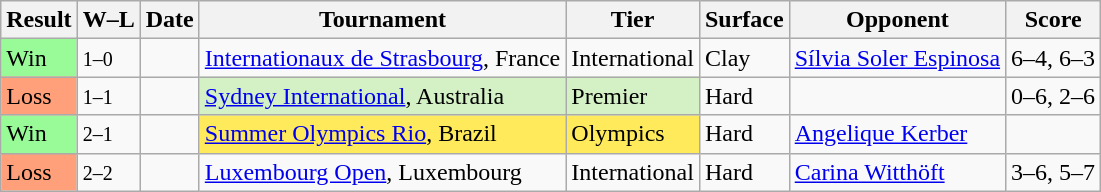<table class="sortable wikitable">
<tr>
<th>Result</th>
<th class="unsortable">W–L</th>
<th>Date</th>
<th>Tournament</th>
<th>Tier</th>
<th>Surface</th>
<th>Opponent</th>
<th class="unsortable">Score</th>
</tr>
<tr>
<td style="background:#98fb98;">Win</td>
<td><small>1–0</small></td>
<td><a href='#'></a></td>
<td><a href='#'>Internationaux de Strasbourg</a>, France</td>
<td>International</td>
<td>Clay</td>
<td> <a href='#'>Sílvia Soler Espinosa</a></td>
<td>6–4, 6–3</td>
</tr>
<tr>
<td style="background:#ffa07a;">Loss</td>
<td><small>1–1</small></td>
<td><a href='#'></a></td>
<td style="background:#d4f1c5;"><a href='#'>Sydney International</a>, Australia</td>
<td style="background:#d4f1c5;">Premier</td>
<td>Hard</td>
<td></td>
<td>0–6, 2–6</td>
</tr>
<tr>
<td style="background:#98fb98;">Win</td>
<td><small>2–1</small></td>
<td><a href='#'></a></td>
<td style="background:#FFEA5C;"><a href='#'>Summer Olympics Rio</a>, Brazil</td>
<td style="background:#FFEA5C;">Olympics</td>
<td>Hard</td>
<td> <a href='#'>Angelique Kerber</a></td>
<td></td>
</tr>
<tr>
<td style="background:#ffa07a;">Loss</td>
<td><small>2–2</small></td>
<td><a href='#'></a></td>
<td><a href='#'>Luxembourg Open</a>, Luxembourg</td>
<td>International</td>
<td>Hard</td>
<td> <a href='#'>Carina Witthöft</a></td>
<td>3–6, 5–7</td>
</tr>
</table>
